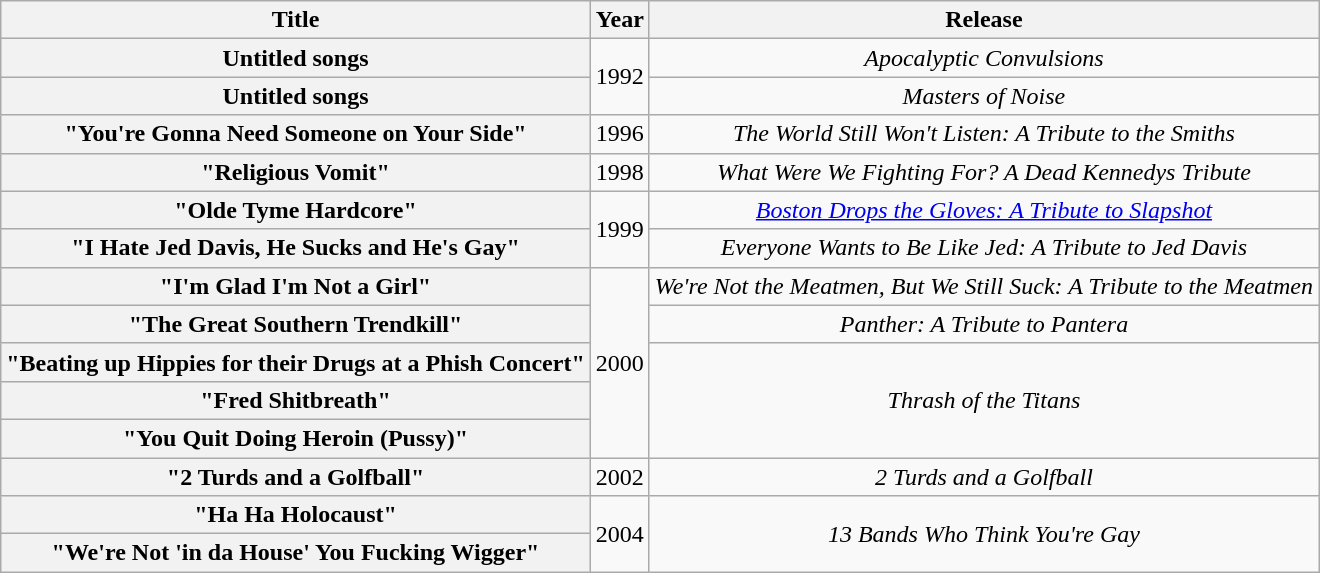<table class="wikitable plainrowheaders" style="text-align:center;">
<tr>
<th scope="col">Title</th>
<th scope="col">Year</th>
<th scope="col">Release</th>
</tr>
<tr>
<th scope="row">Untitled songs</th>
<td rowspan="2">1992</td>
<td><em>Apocalyptic Convulsions</em></td>
</tr>
<tr>
<th scope="row">Untitled songs</th>
<td><em>Masters of Noise</em></td>
</tr>
<tr>
<th scope="row">"You're Gonna Need Someone on Your Side"</th>
<td>1996</td>
<td><em>The World Still Won't Listen: A Tribute to the Smiths</em></td>
</tr>
<tr>
<th scope="row">"Religious Vomit"</th>
<td>1998</td>
<td><em>What Were We Fighting For? A Dead Kennedys Tribute</em></td>
</tr>
<tr>
<th scope="row">"Olde Tyme Hardcore"</th>
<td rowspan="2">1999</td>
<td><em><a href='#'>Boston Drops the Gloves: A Tribute to Slapshot</a></em></td>
</tr>
<tr>
<th scope="row">"I Hate Jed Davis, He Sucks and He's Gay"</th>
<td><em>Everyone Wants to Be Like Jed: A Tribute to Jed Davis</em></td>
</tr>
<tr>
<th scope="row">"I'm Glad I'm Not a Girl"</th>
<td rowspan="5">2000</td>
<td><em>We're Not the Meatmen, But We Still Suck: A Tribute to the Meatmen</em></td>
</tr>
<tr>
<th scope="row">"The Great Southern Trendkill"</th>
<td><em>Panther: A Tribute to Pantera</em></td>
</tr>
<tr>
<th scope="row">"Beating up Hippies for their Drugs at a Phish Concert"</th>
<td rowspan="3"><em>Thrash of the Titans</em></td>
</tr>
<tr>
<th scope="row">"Fred Shitbreath"</th>
</tr>
<tr>
<th scope="row">"You Quit Doing Heroin (Pussy)"</th>
</tr>
<tr>
<th scope="row">"2 Turds and a Golfball"</th>
<td>2002</td>
<td><em>2 Turds and a Golfball</em></td>
</tr>
<tr>
<th scope="row">"Ha Ha Holocaust"</th>
<td rowspan="2">2004</td>
<td rowspan="2"><em>13 Bands Who Think You're Gay</em></td>
</tr>
<tr>
<th scope="row">"We're Not 'in da House' You Fucking Wigger"</th>
</tr>
</table>
